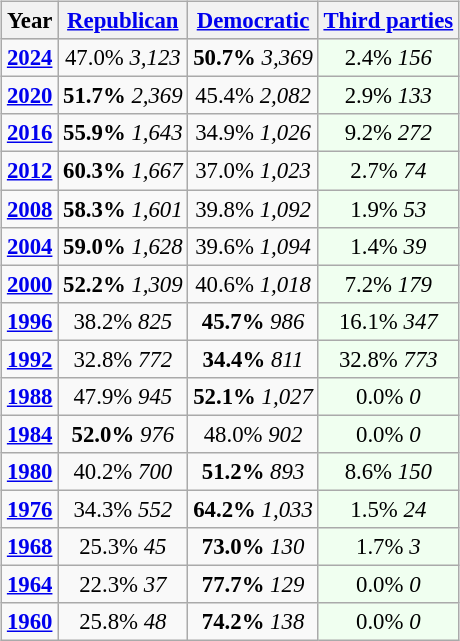<table class="wikitable" style="float:right; font-size:95%;">
<tr bgcolor=lightgrey>
<th>Year</th>
<th><a href='#'>Republican</a></th>
<th><a href='#'>Democratic</a></th>
<th><a href='#'>Third parties</a></th>
</tr>
<tr>
<td style="text-align:center;" ><strong><a href='#'>2024</a></strong></td>
<td style="text-align:center;" >47.0% <em>3,123</em></td>
<td style="text-align:center;" ><strong>50.7%</strong> <em>3,369</em></td>
<td style="text-align:center; background:honeyDew;">2.4% <em>156</em></td>
</tr>
<tr>
<td style="text-align:center;" ><strong><a href='#'>2020</a></strong></td>
<td style="text-align:center;" ><strong>51.7%</strong> <em>2,369</em></td>
<td style="text-align:center;" >45.4% <em>2,082</em></td>
<td style="text-align:center; background:honeyDew;">2.9% <em>133</em></td>
</tr>
<tr>
<td style="text-align:center;" ><strong><a href='#'>2016</a></strong></td>
<td style="text-align:center;" ><strong>55.9%</strong> <em>1,643</em></td>
<td style="text-align:center;" >34.9% <em>1,026</em></td>
<td style="text-align:center; background:honeyDew;">9.2% <em>272</em></td>
</tr>
<tr>
<td style="text-align:center;" ><strong><a href='#'>2012</a></strong></td>
<td style="text-align:center;" ><strong>60.3%</strong> <em>1,667</em></td>
<td style="text-align:center;" >37.0% <em>1,023</em></td>
<td style="text-align:center; background:honeyDew;">2.7% <em>74</em></td>
</tr>
<tr>
<td style="text-align:center;" ><strong><a href='#'>2008</a></strong></td>
<td style="text-align:center;" ><strong>58.3%</strong> <em>1,601</em></td>
<td style="text-align:center;" >39.8% <em>1,092</em></td>
<td style="text-align:center; background:honeyDew;">1.9% <em>53</em></td>
</tr>
<tr>
<td style="text-align:center;" ><strong><a href='#'>2004</a></strong></td>
<td style="text-align:center;" ><strong>59.0%</strong> <em>1,628</em></td>
<td style="text-align:center;" >39.6% <em>1,094</em></td>
<td style="text-align:center; background:honeyDew;">1.4% <em>39</em></td>
</tr>
<tr>
<td style="text-align:center;" ><strong><a href='#'>2000</a></strong></td>
<td style="text-align:center;" ><strong>52.2%</strong> <em>1,309</em></td>
<td style="text-align:center;" >40.6% <em>1,018</em></td>
<td style="text-align:center; background:honeyDew;">7.2% <em>179</em></td>
</tr>
<tr>
<td style="text-align:center;" ><strong><a href='#'>1996</a></strong></td>
<td style="text-align:center;" >38.2% <em>825</em></td>
<td style="text-align:center;" ><strong>45.7%</strong> <em>986</em></td>
<td style="text-align:center; background:honeyDew;">16.1% <em>347</em></td>
</tr>
<tr>
<td style="text-align:center;" ><strong><a href='#'>1992</a></strong></td>
<td style="text-align:center;" >32.8% <em>772</em></td>
<td style="text-align:center;" ><strong>34.4%</strong> <em>811</em></td>
<td style="text-align:center; background:honeyDew;">32.8% <em>773</em></td>
</tr>
<tr>
<td style="text-align:center;" ><strong><a href='#'>1988</a></strong></td>
<td style="text-align:center;" >47.9% <em>945</em></td>
<td style="text-align:center;" ><strong>52.1%</strong> <em>1,027</em></td>
<td style="text-align:center; background:honeyDew;">0.0% <em>0</em></td>
</tr>
<tr>
<td style="text-align:center;" ><strong><a href='#'>1984</a></strong></td>
<td style="text-align:center;" ><strong>52.0%</strong> <em>976</em></td>
<td style="text-align:center;" >48.0% <em>902</em></td>
<td style="text-align:center; background:honeyDew;">0.0% <em>0</em></td>
</tr>
<tr>
<td style="text-align:center;" ><strong><a href='#'>1980</a></strong></td>
<td style="text-align:center;" >40.2% <em>700</em></td>
<td style="text-align:center;" ><strong>51.2%</strong> <em>893</em></td>
<td style="text-align:center; background:honeyDew;">8.6% <em>150</em></td>
</tr>
<tr>
<td style="text-align:center;" ><strong><a href='#'>1976</a></strong></td>
<td style="text-align:center;" >34.3% <em>552</em></td>
<td style="text-align:center;" ><strong>64.2%</strong> <em>1,033</em></td>
<td style="text-align:center; background:honeyDew;">1.5% <em>24</em></td>
</tr>
<tr>
<td style="text-align:center;" ><strong><a href='#'>1968</a></strong></td>
<td style="text-align:center;" >25.3% <em>45</em></td>
<td style="text-align:center;" ><strong>73.0%</strong> <em>130</em></td>
<td style="text-align:center; background:honeyDew;">1.7% <em>3</em></td>
</tr>
<tr>
<td style="text-align:center;" ><strong><a href='#'>1964</a></strong></td>
<td style="text-align:center;" >22.3% <em>37</em></td>
<td style="text-align:center;" ><strong>77.7%</strong> <em>129</em></td>
<td style="text-align:center; background:honeyDew;">0.0% <em>0</em></td>
</tr>
<tr>
<td style="text-align:center;" ><strong><a href='#'>1960</a></strong></td>
<td style="text-align:center;" >25.8% <em>48</em></td>
<td style="text-align:center;" ><strong>74.2%</strong> <em>138</em></td>
<td style="text-align:center; background:honeyDew;">0.0% <em>0</em></td>
</tr>
</table>
